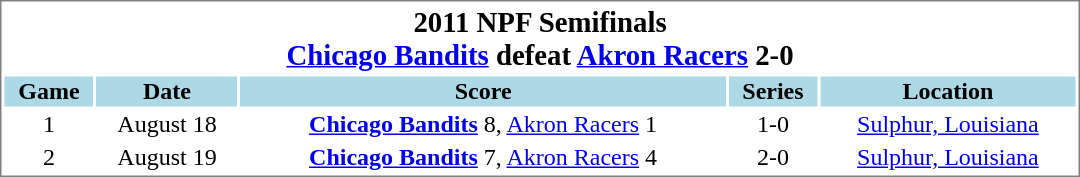<table cellpadding="1"  style="min-width:45em;text-align:center;font-size:100%; border:1px solid gray;">
<tr style="font-size:larger;">
<th colspan=8>2011 NPF Semifinals<br><a href='#'>Chicago Bandits</a> defeat <a href='#'>Akron Racers</a> 2-0</th>
</tr>
<tr style="background:lightblue;">
<th>Game</th>
<th>Date</th>
<th>Score</th>
<th>Series<br></th>
<th>Location</th>
</tr>
<tr>
<td>1</td>
<td>August 18</td>
<td><strong><a href='#'>Chicago Bandits</a></strong> 8, <a href='#'>Akron Racers</a> 1</td>
<td>1-0</td>
<td><a href='#'>Sulphur, Louisiana</a></td>
</tr>
<tr>
<td>2</td>
<td>August 19</td>
<td><strong><a href='#'>Chicago Bandits</a></strong> 7, <a href='#'>Akron Racers</a> 4</td>
<td>2-0</td>
<td><a href='#'>Sulphur, Louisiana</a></td>
</tr>
</table>
